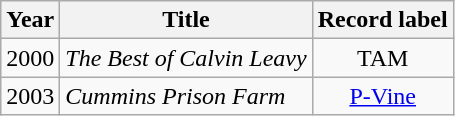<table class="wikitable sortable">
<tr>
<th>Year</th>
<th>Title</th>
<th>Record label</th>
</tr>
<tr>
<td>2000</td>
<td><em>The Best of Calvin Leavy</em></td>
<td style="text-align:center;">TAM</td>
</tr>
<tr>
<td>2003</td>
<td><em>Cummins Prison Farm</em></td>
<td style="text-align:center;"><a href='#'>P-Vine</a></td>
</tr>
</table>
